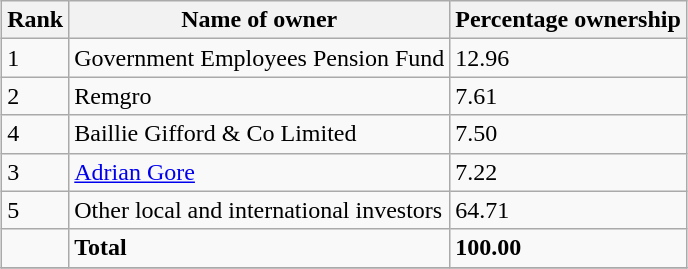<table class="wikitable sortable" style="margin-left:auto;margin-right:auto">
<tr>
<th style="width:2em;">Rank</th>
<th>Name of owner</th>
<th>Percentage ownership</th>
</tr>
<tr>
<td>1</td>
<td>Government Employees Pension Fund</td>
<td>12.96</td>
</tr>
<tr>
<td>2</td>
<td>Remgro</td>
<td>7.61</td>
</tr>
<tr>
<td>4</td>
<td>Baillie Gifford & Co Limited</td>
<td>7.50</td>
</tr>
<tr>
<td>3</td>
<td><a href='#'>Adrian Gore</a></td>
<td>7.22</td>
</tr>
<tr>
<td>5</td>
<td>Other local and international investors</td>
<td>64.71</td>
</tr>
<tr>
<td></td>
<td><strong>Total</strong></td>
<td><strong>100.00</strong></td>
</tr>
<tr>
</tr>
</table>
